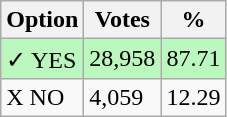<table class="wikitable">
<tr>
<th>Option</th>
<th>Votes</th>
<th>%</th>
</tr>
<tr>
<td style=background:#bbf8be>✓ YES</td>
<td style=background:#bbf8be>28,958</td>
<td style=background:#bbf8be>87.71</td>
</tr>
<tr>
<td>X NO</td>
<td>4,059</td>
<td>12.29</td>
</tr>
</table>
